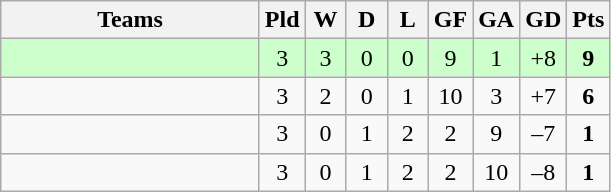<table class="wikitable" style="text-align: center;">
<tr>
<th width=165>Teams</th>
<th width=20>Pld</th>
<th width=20>W</th>
<th width=20>D</th>
<th width=20>L</th>
<th width=20>GF</th>
<th width=20>GA</th>
<th width=20>GD</th>
<th width=20>Pts</th>
</tr>
<tr align=center style="background:#ccffcc;">
<td style="text-align:left;"></td>
<td>3</td>
<td>3</td>
<td>0</td>
<td>0</td>
<td>9</td>
<td>1</td>
<td>+8</td>
<td><strong>9</strong></td>
</tr>
<tr align=center>
<td style="text-align:left;"></td>
<td>3</td>
<td>2</td>
<td>0</td>
<td>1</td>
<td>10</td>
<td>3</td>
<td>+7</td>
<td><strong>6</strong></td>
</tr>
<tr align=center>
<td style="text-align:left;"></td>
<td>3</td>
<td>0</td>
<td>1</td>
<td>2</td>
<td>2</td>
<td>9</td>
<td>–7</td>
<td><strong>1</strong></td>
</tr>
<tr align=center>
<td style="text-align:left;"></td>
<td>3</td>
<td>0</td>
<td>1</td>
<td>2</td>
<td>2</td>
<td>10</td>
<td>–8</td>
<td><strong>1</strong></td>
</tr>
</table>
